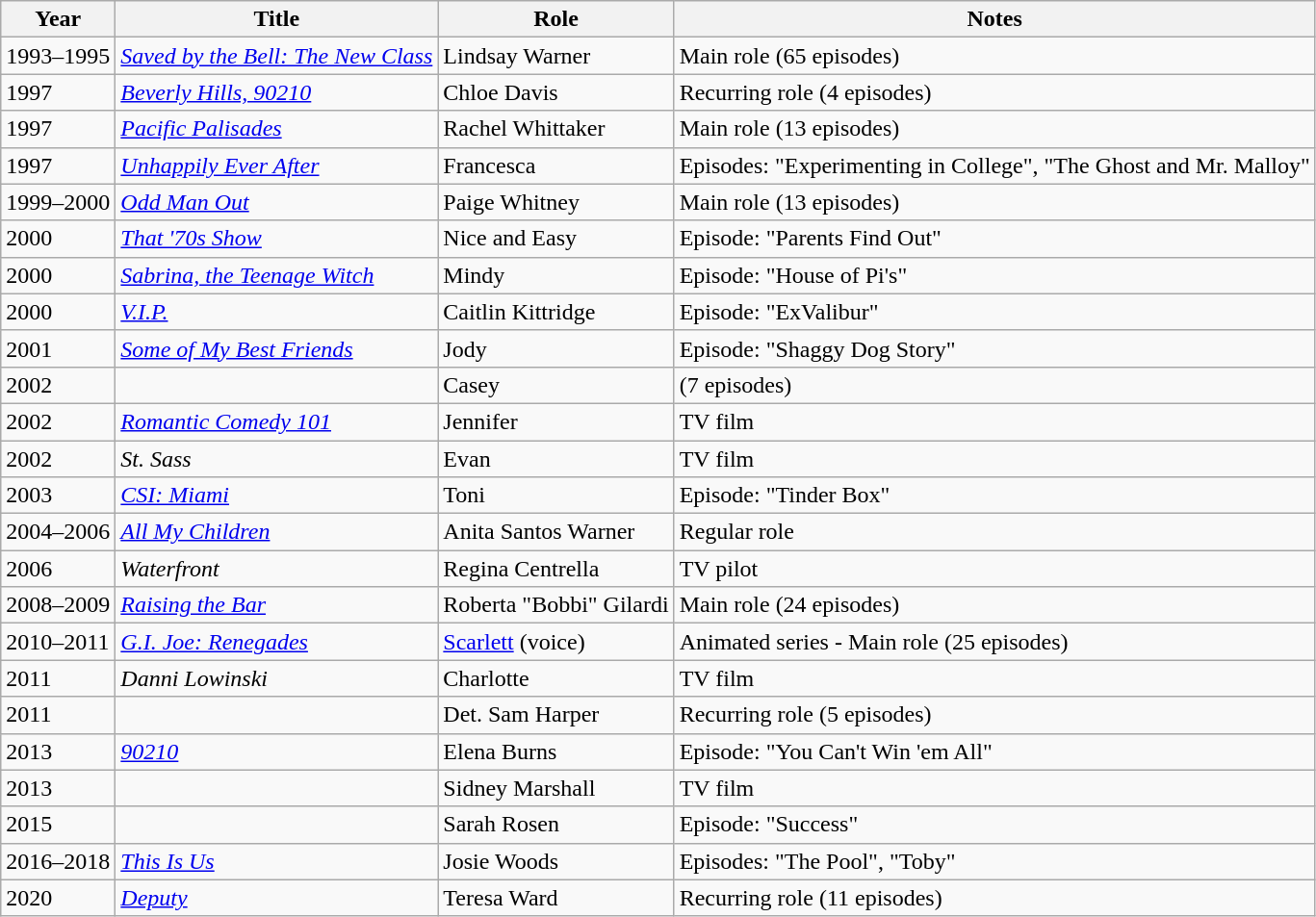<table class="wikitable sortable">
<tr>
<th>Year</th>
<th>Title</th>
<th>Role</th>
<th class="unsortable">Notes</th>
</tr>
<tr>
<td>1993–1995</td>
<td><em><a href='#'>Saved by the Bell: The New Class</a></em></td>
<td>Lindsay Warner</td>
<td>Main role (65 episodes)</td>
</tr>
<tr>
<td>1997</td>
<td><em><a href='#'>Beverly Hills, 90210</a></em></td>
<td>Chloe Davis</td>
<td>Recurring role (4 episodes)</td>
</tr>
<tr>
<td>1997</td>
<td><em><a href='#'>Pacific Palisades</a></em></td>
<td>Rachel Whittaker</td>
<td>Main role (13 episodes)</td>
</tr>
<tr>
<td>1997</td>
<td><em><a href='#'>Unhappily Ever After</a></em></td>
<td>Francesca</td>
<td>Episodes: "Experimenting in College", "The Ghost and Mr. Malloy"</td>
</tr>
<tr>
<td>1999–2000</td>
<td><em><a href='#'>Odd Man Out</a></em></td>
<td>Paige Whitney</td>
<td>Main role (13 episodes)</td>
</tr>
<tr>
<td>2000</td>
<td><em><a href='#'>That '70s Show</a></em></td>
<td>Nice and Easy</td>
<td>Episode: "Parents Find Out"</td>
</tr>
<tr>
<td>2000</td>
<td><em><a href='#'>Sabrina, the Teenage Witch</a></em></td>
<td>Mindy</td>
<td>Episode: "House of Pi's"</td>
</tr>
<tr>
<td>2000</td>
<td><em><a href='#'>V.I.P.</a></em></td>
<td>Caitlin Kittridge</td>
<td>Episode: "ExValibur"</td>
</tr>
<tr>
<td>2001</td>
<td><em><a href='#'>Some of My Best Friends</a></em></td>
<td>Jody</td>
<td>Episode: "Shaggy Dog Story"</td>
</tr>
<tr>
<td>2002</td>
<td><em></em></td>
<td>Casey</td>
<td>(7 episodes)</td>
</tr>
<tr>
<td>2002</td>
<td><em><a href='#'>Romantic Comedy 101</a></em></td>
<td>Jennifer</td>
<td>TV film</td>
</tr>
<tr>
<td>2002</td>
<td><em>St. Sass</em></td>
<td>Evan</td>
<td>TV film</td>
</tr>
<tr>
<td>2003</td>
<td><em><a href='#'>CSI: Miami</a></em></td>
<td>Toni</td>
<td>Episode: "Tinder Box"</td>
</tr>
<tr>
<td>2004–2006</td>
<td><em><a href='#'>All My Children</a></em></td>
<td>Anita Santos Warner</td>
<td>Regular role</td>
</tr>
<tr>
<td>2006</td>
<td><em>Waterfront</em></td>
<td>Regina Centrella</td>
<td>TV pilot</td>
</tr>
<tr>
<td>2008–2009</td>
<td><em><a href='#'>Raising the Bar</a></em></td>
<td>Roberta "Bobbi" Gilardi</td>
<td>Main role (24 episodes)</td>
</tr>
<tr>
<td>2010–2011</td>
<td><em><a href='#'>G.I. Joe: Renegades</a></em></td>
<td><a href='#'>Scarlett</a> (voice)</td>
<td>Animated series - Main role (25 episodes)</td>
</tr>
<tr>
<td>2011</td>
<td><em>Danni Lowinski</em></td>
<td>Charlotte</td>
<td>TV film</td>
</tr>
<tr>
<td>2011</td>
<td><em></em></td>
<td>Det. Sam Harper</td>
<td>Recurring role (5 episodes)</td>
</tr>
<tr>
<td>2013</td>
<td><em><a href='#'>90210</a></em></td>
<td>Elena Burns</td>
<td>Episode: "You Can't Win 'em All"</td>
</tr>
<tr>
<td>2013</td>
<td><em></em></td>
<td>Sidney Marshall</td>
<td>TV film</td>
</tr>
<tr>
<td>2015</td>
<td><em></em></td>
<td>Sarah Rosen</td>
<td>Episode: "Success"</td>
</tr>
<tr>
<td>2016–2018</td>
<td><em><a href='#'>This Is Us</a></em></td>
<td>Josie Woods</td>
<td>Episodes: "The Pool", "Toby"</td>
</tr>
<tr>
<td>2020</td>
<td><em><a href='#'>Deputy</a></em></td>
<td>Teresa Ward</td>
<td>Recurring role (11 episodes)</td>
</tr>
</table>
